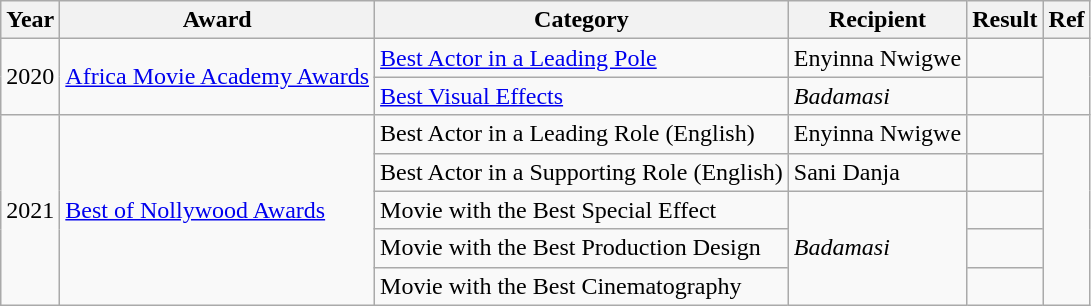<table class="wikitable">
<tr>
<th>Year</th>
<th>Award</th>
<th>Category</th>
<th>Recipient</th>
<th>Result</th>
<th>Ref</th>
</tr>
<tr>
<td rowspan="2">2020</td>
<td rowspan="2"><a href='#'>Africa Movie Academy Awards</a></td>
<td><a href='#'>Best Actor in a Leading Pole</a></td>
<td>Enyinna Nwigwe</td>
<td></td>
<td rowspan="2"></td>
</tr>
<tr>
<td><a href='#'>Best Visual Effects</a></td>
<td><em>Badamasi</em></td>
<td></td>
</tr>
<tr>
<td rowspan="5">2021</td>
<td rowspan="5"><a href='#'>Best of Nollywood Awards</a></td>
<td>Best Actor in a Leading Role (English)</td>
<td>Enyinna Nwigwe</td>
<td></td>
<td rowspan="5"></td>
</tr>
<tr>
<td>Best Actor in a Supporting Role (English)</td>
<td>Sani Danja</td>
<td></td>
</tr>
<tr>
<td>Movie with the Best Special Effect</td>
<td rowspan="3"><em>Badamasi</em></td>
<td></td>
</tr>
<tr>
<td>Movie with the Best Production Design</td>
<td></td>
</tr>
<tr>
<td>Movie with the Best Cinematography</td>
<td></td>
</tr>
</table>
